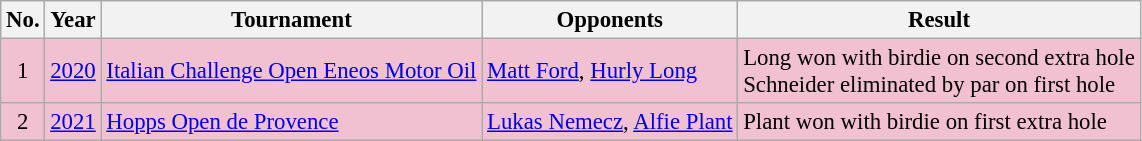<table class="wikitable" style="font-size:95%;">
<tr>
<th>No.</th>
<th>Year</th>
<th>Tournament</th>
<th>Opponents</th>
<th>Result</th>
</tr>
<tr style="background:#F2C1D1;">
<td align=center>1</td>
<td><a href='#'>2020</a></td>
<td><a href='#'>Italian Challenge Open Eneos Motor Oil</a></td>
<td> <a href='#'>Matt Ford</a>,  <a href='#'>Hurly Long</a></td>
<td>Long won with birdie on second extra hole<br>Schneider eliminated by par on first hole</td>
</tr>
<tr style="background:#F2C1D1;">
<td align=center>2</td>
<td><a href='#'>2021</a></td>
<td><a href='#'>Hopps Open de Provence</a></td>
<td> <a href='#'>Lukas Nemecz</a>,  <a href='#'>Alfie Plant</a></td>
<td>Plant won with birdie on first extra hole</td>
</tr>
</table>
